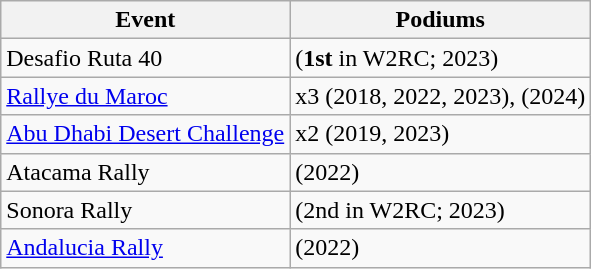<table class="wikitable">
<tr>
<th>Event</th>
<th>Podiums</th>
</tr>
<tr>
<td> Desafio Ruta 40</td>
<td> (<strong>1st</strong> in W2RC; 2023)</td>
</tr>
<tr>
<td> <a href='#'>Rallye du Maroc</a></td>
<td>x3 (2018, 2022, 2023),  (2024)</td>
</tr>
<tr>
<td> <a href='#'>Abu Dhabi Desert Challenge</a></td>
<td>x2 (2019, 2023)</td>
</tr>
<tr>
<td> Atacama Rally</td>
<td> (2022)</td>
</tr>
<tr>
<td> Sonora Rally</td>
<td> (2nd in W2RC; 2023)</td>
</tr>
<tr>
<td> <a href='#'>Andalucia Rally</a></td>
<td> (2022)</td>
</tr>
</table>
